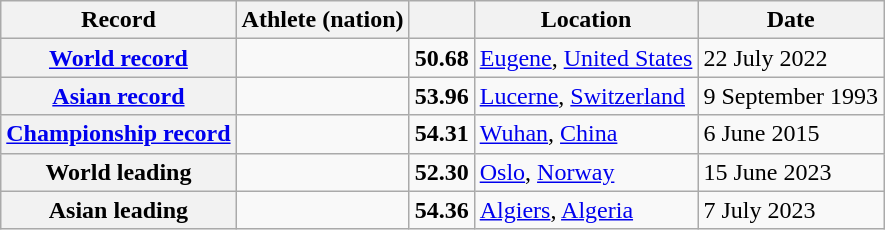<table class="wikitable">
<tr>
<th scope="col">Record</th>
<th scope="col">Athlete (nation)</th>
<th scope="col"></th>
<th scope="col">Location</th>
<th scope="col">Date</th>
</tr>
<tr>
<th scope="row"><a href='#'>World record</a></th>
<td></td>
<td align="center"><strong>50.68</strong></td>
<td><a href='#'>Eugene</a>, <a href='#'>United States</a></td>
<td>22 July 2022</td>
</tr>
<tr>
<th scope="row"><a href='#'>Asian record</a></th>
<td></td>
<td align="center"><strong>53.96</strong></td>
<td><a href='#'>Lucerne</a>, <a href='#'>Switzerland</a></td>
<td>9 September 1993</td>
</tr>
<tr>
<th><a href='#'>Championship record</a></th>
<td></td>
<td align="center"><strong>54.31</strong></td>
<td><a href='#'>Wuhan</a>, <a href='#'>China</a></td>
<td>6 June 2015</td>
</tr>
<tr>
<th scope="row">World leading</th>
<td></td>
<td align="center"><strong>52.30</strong></td>
<td><a href='#'>Oslo</a>, <a href='#'>Norway</a></td>
<td>15 June 2023</td>
</tr>
<tr>
<th scope="row">Asian leading</th>
<td></td>
<td align="center"><strong>54.36</strong></td>
<td><a href='#'>Algiers</a>, <a href='#'>Algeria</a></td>
<td>7 July 2023</td>
</tr>
</table>
